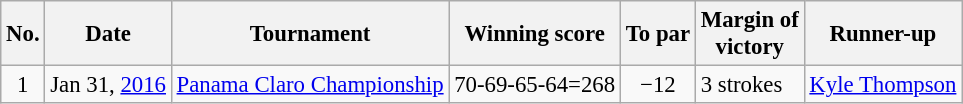<table class="wikitable" style="font-size:95%;">
<tr>
<th>No.</th>
<th>Date</th>
<th>Tournament</th>
<th>Winning score</th>
<th>To par</th>
<th>Margin of<br>victory</th>
<th>Runner-up</th>
</tr>
<tr>
<td align=center>1</td>
<td align=right>Jan 31, <a href='#'>2016</a></td>
<td><a href='#'>Panama Claro Championship</a></td>
<td align=right>70-69-65-64=268</td>
<td align=center>−12</td>
<td>3 strokes</td>
<td> <a href='#'>Kyle Thompson</a></td>
</tr>
</table>
